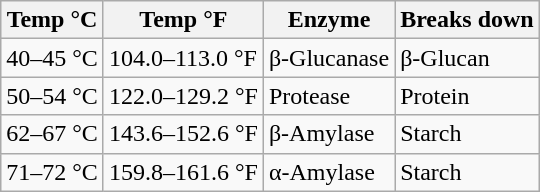<table border=1 align=right class=wikitable |>
<tr>
<th>Temp °C</th>
<th>Temp °F</th>
<th>Enzyme</th>
<th>Breaks down</th>
</tr>
<tr>
<td>40–45 °C</td>
<td>104.0–113.0 °F</td>
<td>β-Glucanase</td>
<td>β-Glucan</td>
</tr>
<tr>
<td>50–54 °C</td>
<td>122.0–129.2 °F</td>
<td>Protease</td>
<td>Protein</td>
</tr>
<tr>
<td>62–67 °C</td>
<td>143.6–152.6 °F</td>
<td>β-Amylase</td>
<td>Starch</td>
</tr>
<tr>
<td>71–72 °C</td>
<td>159.8–161.6 °F</td>
<td>α-Amylase</td>
<td>Starch</td>
</tr>
</table>
